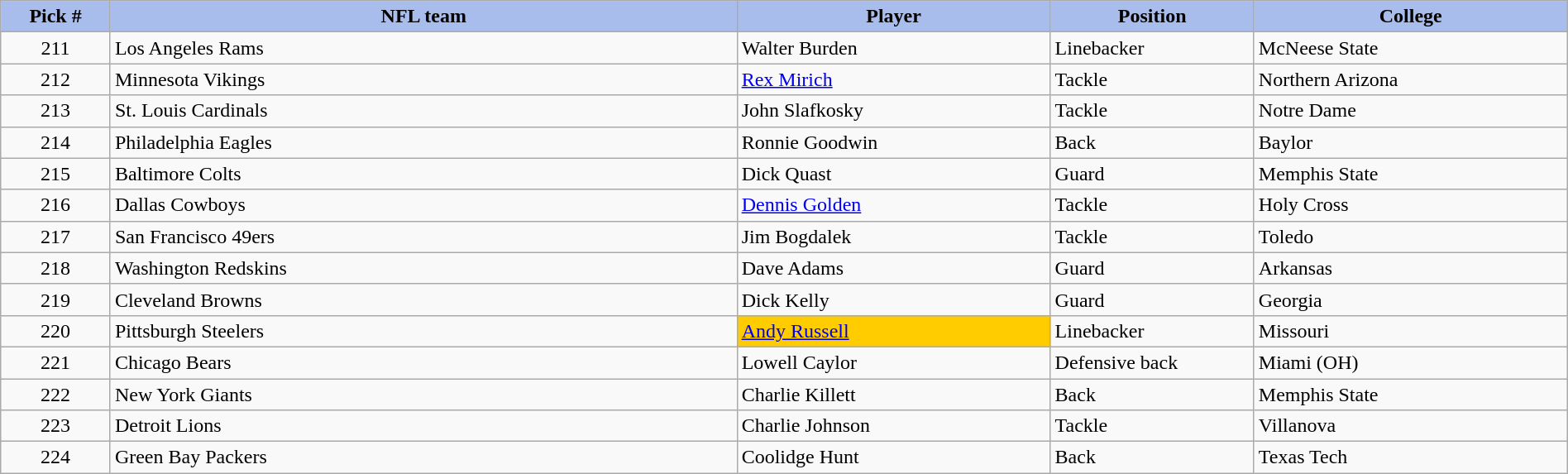<table class="wikitable sortable sortable" style="width: 100%">
<tr>
<th style="background:#A8BDEC;" width=7%>Pick #</th>
<th width=40% style="background:#A8BDEC;">NFL team</th>
<th width=20% style="background:#A8BDEC;">Player</th>
<th width=13% style="background:#A8BDEC;">Position</th>
<th style="background:#A8BDEC;">College</th>
</tr>
<tr>
<td align=center>211</td>
<td>Los Angeles Rams</td>
<td>Walter Burden</td>
<td>Linebacker</td>
<td>McNeese State</td>
</tr>
<tr>
<td align=center>212</td>
<td>Minnesota Vikings</td>
<td><a href='#'>Rex Mirich</a></td>
<td>Tackle</td>
<td>Northern Arizona</td>
</tr>
<tr>
<td align=center>213</td>
<td>St. Louis Cardinals</td>
<td>John Slafkosky</td>
<td>Tackle</td>
<td>Notre Dame</td>
</tr>
<tr>
<td align=center>214</td>
<td>Philadelphia Eagles</td>
<td>Ronnie Goodwin</td>
<td>Back</td>
<td>Baylor</td>
</tr>
<tr>
<td align=center>215</td>
<td>Baltimore Colts</td>
<td>Dick Quast</td>
<td>Guard</td>
<td>Memphis State</td>
</tr>
<tr>
<td align=center>216</td>
<td>Dallas Cowboys</td>
<td><a href='#'>Dennis Golden</a></td>
<td>Tackle</td>
<td>Holy Cross</td>
</tr>
<tr>
<td align=center>217</td>
<td>San Francisco 49ers</td>
<td>Jim Bogdalek</td>
<td>Tackle</td>
<td>Toledo</td>
</tr>
<tr>
<td align=center>218</td>
<td>Washington Redskins</td>
<td>Dave Adams</td>
<td>Guard</td>
<td>Arkansas</td>
</tr>
<tr>
<td align=center>219</td>
<td>Cleveland Browns</td>
<td>Dick Kelly</td>
<td>Guard</td>
<td>Georgia</td>
</tr>
<tr>
<td align=center>220</td>
<td>Pittsburgh Steelers</td>
<td bgcolor="#FFCC00"><a href='#'>Andy Russell</a></td>
<td>Linebacker</td>
<td>Missouri</td>
</tr>
<tr>
<td align=center>221</td>
<td>Chicago Bears</td>
<td>Lowell Caylor</td>
<td>Defensive back</td>
<td>Miami (OH)</td>
</tr>
<tr>
<td align=center>222</td>
<td>New York Giants</td>
<td>Charlie Killett</td>
<td>Back</td>
<td>Memphis State</td>
</tr>
<tr>
<td align=center>223</td>
<td>Detroit Lions</td>
<td>Charlie Johnson</td>
<td>Tackle</td>
<td>Villanova</td>
</tr>
<tr>
<td align=center>224</td>
<td>Green Bay Packers</td>
<td>Coolidge Hunt</td>
<td>Back</td>
<td>Texas Tech</td>
</tr>
</table>
